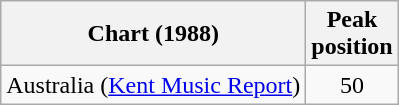<table class="wikitable">
<tr>
<th>Chart (1988)</th>
<th>Peak<br>position</th>
</tr>
<tr>
<td>Australia (<a href='#'>Kent Music Report</a>)</td>
<td align="center">50</td>
</tr>
</table>
